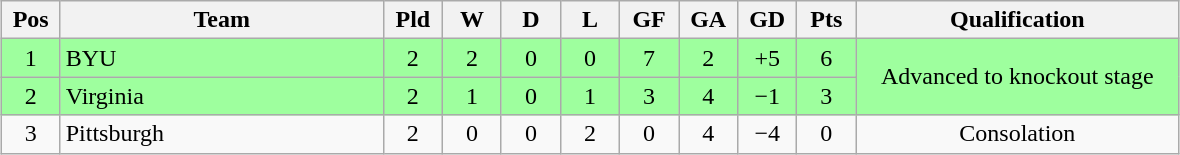<table class="wikitable" style="text-align:center; margin: 1em auto">
<tr>
<th style=width:2em>Pos</th>
<th style=width:13em>Team</th>
<th style=width:2em>Pld</th>
<th style=width:2em>W</th>
<th style=width:2em>D</th>
<th style=width:2em>L</th>
<th style=width:2em>GF</th>
<th style=width:2em>GA</th>
<th style=width:2em>GD</th>
<th style=width:2em>Pts</th>
<th style=width:13em>Qualification</th>
</tr>
<tr bgcolor="#9eff9e">
<td>1</td>
<td style="text-align:left">BYU</td>
<td>2</td>
<td>2</td>
<td>0</td>
<td>0</td>
<td>7</td>
<td>2</td>
<td>+5</td>
<td>6</td>
<td rowspan="2">Advanced to knockout stage</td>
</tr>
<tr bgcolor="#9eff9e">
<td>2</td>
<td style="text-align:left">Virginia</td>
<td>2</td>
<td>1</td>
<td>0</td>
<td>1</td>
<td>3</td>
<td>4</td>
<td>−1</td>
<td>3</td>
</tr>
<tr>
<td>3</td>
<td style="text-align:left">Pittsburgh</td>
<td>2</td>
<td>0</td>
<td>0</td>
<td>2</td>
<td>0</td>
<td>4</td>
<td>−4</td>
<td>0</td>
<td>Consolation</td>
</tr>
</table>
